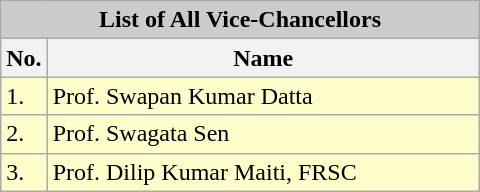<table class="wikitable mw-collapsible mw-collapsed" style="margin-left:1em; font-size:100%; background:#ffc; color:black; width:20em; max-width:30%;"  cellspacing="0" cellpadding="0">
<tr>
<th style="background:#ccc;" colspan="2">List of All Vice-Chancellors</th>
</tr>
<tr>
<th scope="col" style="width: 5%;">No.</th>
<th scope="col" style="width: 95%;">Name</th>
</tr>
<tr>
<td>1.</td>
<td>Prof. Swapan Kumar Datta</td>
</tr>
<tr>
<td>2.</td>
<td>Prof. Swagata Sen</td>
</tr>
<tr>
<td>3.</td>
<td>Prof. Dilip Kumar Maiti, FRSC</td>
</tr>
</table>
